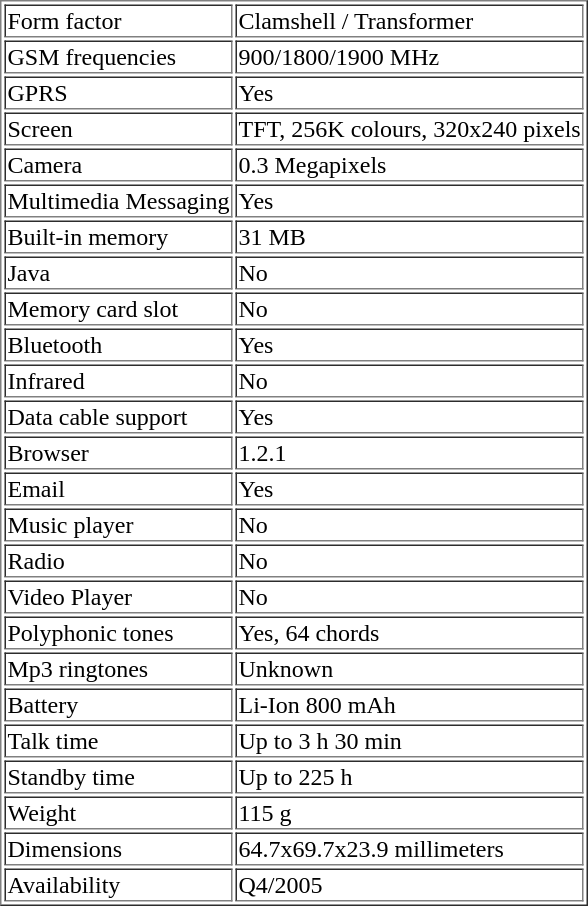<table border="1">
<tr>
<td>Form factor</td>
<td>Clamshell / Transformer</td>
</tr>
<tr>
<td>GSM frequencies</td>
<td>900/1800/1900 MHz</td>
</tr>
<tr>
<td>GPRS</td>
<td>Yes</td>
</tr>
<tr>
<td>Screen</td>
<td>TFT, 256K colours, 320x240 pixels</td>
</tr>
<tr>
<td>Camera</td>
<td>0.3 Megapixels</td>
</tr>
<tr>
<td>Multimedia Messaging</td>
<td>Yes</td>
</tr>
<tr>
<td>Built-in memory</td>
<td>31 MB</td>
</tr>
<tr>
<td>Java</td>
<td>No</td>
</tr>
<tr>
<td>Memory card slot</td>
<td>No</td>
</tr>
<tr>
<td>Bluetooth</td>
<td>Yes</td>
</tr>
<tr>
<td>Infrared</td>
<td>No</td>
</tr>
<tr>
<td>Data cable support</td>
<td>Yes</td>
</tr>
<tr>
<td>Browser</td>
<td>1.2.1</td>
</tr>
<tr>
<td>Email</td>
<td>Yes</td>
</tr>
<tr>
<td>Music player</td>
<td>No</td>
</tr>
<tr>
<td>Radio</td>
<td>No</td>
</tr>
<tr>
<td>Video Player</td>
<td>No</td>
</tr>
<tr>
<td>Polyphonic tones</td>
<td>Yes, 64 chords</td>
</tr>
<tr>
<td>Mp3 ringtones</td>
<td>Unknown</td>
</tr>
<tr>
<td>Battery</td>
<td>Li-Ion 800 mAh</td>
</tr>
<tr>
<td>Talk time</td>
<td>Up to 3 h 30 min</td>
</tr>
<tr>
<td>Standby time</td>
<td>Up to 225 h</td>
</tr>
<tr>
<td>Weight</td>
<td>115 g</td>
</tr>
<tr>
<td>Dimensions</td>
<td>64.7x69.7x23.9 millimeters</td>
</tr>
<tr>
<td>Availability</td>
<td>Q4/2005</td>
</tr>
</table>
